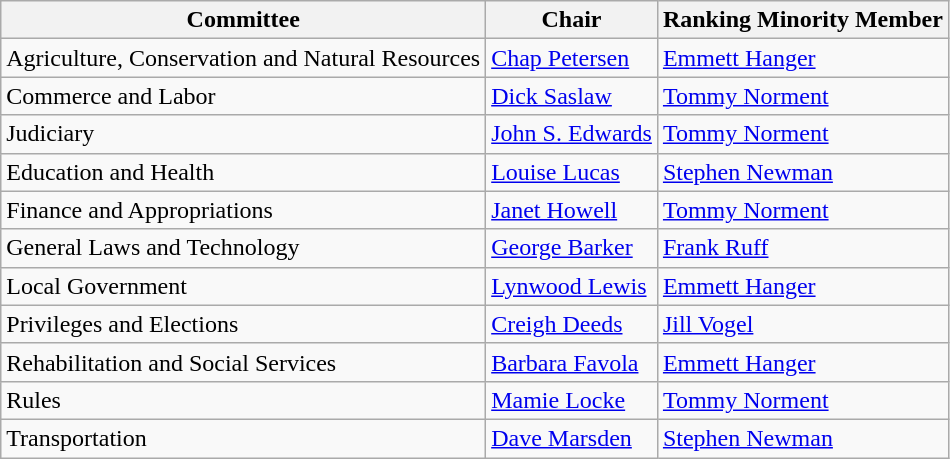<table class="wikitable">
<tr>
<th>Committee</th>
<th>Chair</th>
<th>Ranking Minority Member</th>
</tr>
<tr>
<td>Agriculture, Conservation and Natural Resources</td>
<td><a href='#'>Chap Petersen</a></td>
<td><a href='#'>Emmett Hanger</a></td>
</tr>
<tr>
<td>Commerce and Labor</td>
<td><a href='#'>Dick Saslaw</a></td>
<td><a href='#'>Tommy Norment</a></td>
</tr>
<tr>
<td>Judiciary</td>
<td><a href='#'>John S. Edwards</a></td>
<td><a href='#'>Tommy Norment</a></td>
</tr>
<tr>
<td>Education and Health</td>
<td><a href='#'>Louise Lucas</a></td>
<td><a href='#'>Stephen Newman</a></td>
</tr>
<tr>
<td>Finance and Appropriations</td>
<td><a href='#'>Janet Howell</a></td>
<td><a href='#'>Tommy Norment</a></td>
</tr>
<tr>
<td>General Laws and Technology</td>
<td><a href='#'>George Barker</a></td>
<td><a href='#'>Frank Ruff</a></td>
</tr>
<tr>
<td>Local Government</td>
<td><a href='#'>Lynwood Lewis</a></td>
<td><a href='#'>Emmett Hanger</a></td>
</tr>
<tr>
<td>Privileges and Elections</td>
<td><a href='#'>Creigh Deeds</a></td>
<td><a href='#'>Jill Vogel</a></td>
</tr>
<tr>
<td>Rehabilitation and Social Services</td>
<td><a href='#'>Barbara Favola</a></td>
<td><a href='#'>Emmett Hanger</a></td>
</tr>
<tr>
<td>Rules</td>
<td><a href='#'>Mamie Locke</a></td>
<td><a href='#'>Tommy Norment</a></td>
</tr>
<tr>
<td>Transportation</td>
<td><a href='#'>Dave Marsden</a></td>
<td><a href='#'>Stephen Newman</a></td>
</tr>
</table>
